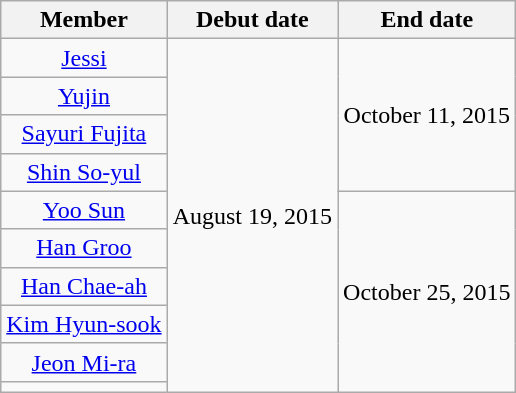<table class="wikitable" style="text-align:center;">
<tr>
<th>Member</th>
<th>Debut date</th>
<th>End date</th>
</tr>
<tr>
<td><a href='#'>Jessi</a></td>
<td rowspan=10>August 19, 2015</td>
<td rowspan=4>October 11, 2015</td>
</tr>
<tr>
<td><a href='#'>Yujin</a></td>
</tr>
<tr>
<td><a href='#'>Sayuri Fujita</a></td>
</tr>
<tr>
<td><a href='#'>Shin So-yul</a></td>
</tr>
<tr>
<td><a href='#'>Yoo Sun</a></td>
<td rowspan=6>October 25, 2015</td>
</tr>
<tr>
<td><a href='#'>Han Groo</a></td>
</tr>
<tr>
<td><a href='#'>Han Chae-ah</a></td>
</tr>
<tr>
<td><a href='#'>Kim Hyun-sook</a></td>
</tr>
<tr>
<td><a href='#'>Jeon Mi-ra</a></td>
</tr>
<tr>
<td></td>
</tr>
</table>
